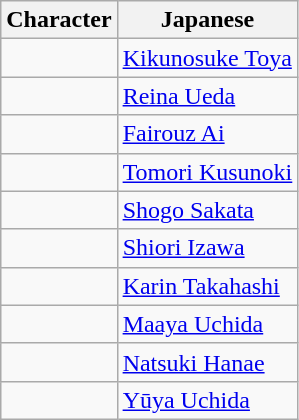<table class="wikitable sortable">
<tr>
<th scope="col">Character</th>
<th scope="col">Japanese</th>
</tr>
<tr>
<td scope="row"></td>
<td align="left"><a href='#'>Kikunosuke Toya</a></td>
</tr>
<tr>
<td scope="row"></td>
<td align="left"><a href='#'>Reina Ueda</a></td>
</tr>
<tr>
<td scope="row"></td>
<td align="left"><a href='#'>Fairouz Ai</a></td>
</tr>
<tr>
<td scope="row"></td>
<td align="left"><a href='#'>Tomori Kusunoki</a></td>
</tr>
<tr>
<td scope="row"></td>
<td align="left"><a href='#'>Shogo Sakata</a></td>
</tr>
<tr>
<td scope="row"></td>
<td align="left"><a href='#'>Shiori Izawa</a></td>
</tr>
<tr>
<td scope="row"></td>
<td align="left"><a href='#'>Karin Takahashi</a></td>
</tr>
<tr>
<td scope="row"></td>
<td align="left"><a href='#'>Maaya Uchida</a></td>
</tr>
<tr>
<td scope="row"></td>
<td align="left"><a href='#'>Natsuki Hanae</a></td>
</tr>
<tr>
<td scope="row"></td>
<td align="left"><a href='#'>Yūya Uchida</a></td>
</tr>
</table>
